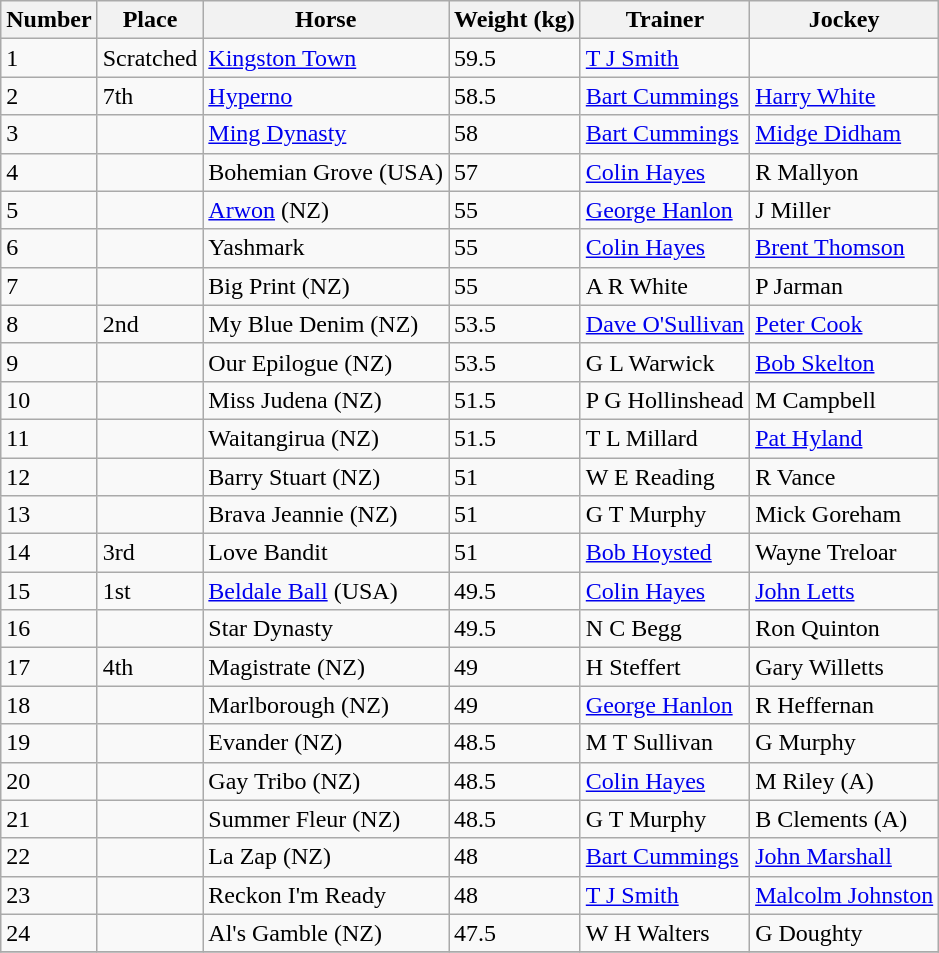<table class="wikitable sortable">
<tr>
<th>Number</th>
<th>Place</th>
<th>Horse</th>
<th>Weight (kg)</th>
<th>Trainer</th>
<th>Jockey</th>
</tr>
<tr>
<td>1</td>
<td>Scratched</td>
<td><a href='#'>Kingston Town</a></td>
<td>59.5</td>
<td><a href='#'>T J Smith</a></td>
<td></td>
</tr>
<tr>
<td>2</td>
<td>7th</td>
<td><a href='#'>Hyperno</a></td>
<td>58.5</td>
<td><a href='#'>Bart Cummings</a></td>
<td><a href='#'>Harry White</a></td>
</tr>
<tr>
<td>3</td>
<td></td>
<td><a href='#'>Ming Dynasty</a></td>
<td>58</td>
<td><a href='#'>Bart Cummings</a></td>
<td><a href='#'>Midge Didham</a></td>
</tr>
<tr>
<td>4</td>
<td></td>
<td>Bohemian Grove (USA)</td>
<td>57</td>
<td><a href='#'>Colin Hayes</a></td>
<td>R Mallyon</td>
</tr>
<tr>
<td>5</td>
<td></td>
<td><a href='#'>Arwon</a> (NZ)</td>
<td>55</td>
<td><a href='#'>George Hanlon</a></td>
<td>J Miller</td>
</tr>
<tr>
<td>6</td>
<td></td>
<td>Yashmark</td>
<td>55</td>
<td><a href='#'>Colin Hayes</a></td>
<td><a href='#'>Brent Thomson</a></td>
</tr>
<tr>
<td>7</td>
<td></td>
<td>Big Print (NZ)</td>
<td>55</td>
<td>A R White</td>
<td>P Jarman</td>
</tr>
<tr>
<td>8</td>
<td>2nd</td>
<td>My Blue Denim (NZ)</td>
<td>53.5</td>
<td><a href='#'>Dave O'Sullivan</a></td>
<td><a href='#'>Peter Cook</a></td>
</tr>
<tr>
<td>9</td>
<td></td>
<td>Our Epilogue (NZ)</td>
<td>53.5</td>
<td>G L Warwick</td>
<td><a href='#'>Bob Skelton</a></td>
</tr>
<tr>
<td>10</td>
<td></td>
<td>Miss Judena (NZ)</td>
<td>51.5</td>
<td>P G Hollinshead</td>
<td>M Campbell</td>
</tr>
<tr>
<td>11</td>
<td></td>
<td>Waitangirua (NZ)</td>
<td>51.5</td>
<td>T L Millard</td>
<td><a href='#'>Pat Hyland</a></td>
</tr>
<tr>
<td>12</td>
<td></td>
<td>Barry Stuart (NZ)</td>
<td>51</td>
<td>W E Reading</td>
<td>R Vance</td>
</tr>
<tr>
<td>13</td>
<td></td>
<td>Brava Jeannie (NZ)</td>
<td>51</td>
<td>G T Murphy</td>
<td>Mick Goreham</td>
</tr>
<tr>
<td>14</td>
<td>3rd</td>
<td>Love Bandit</td>
<td>51</td>
<td><a href='#'>Bob Hoysted</a></td>
<td>Wayne Treloar</td>
</tr>
<tr>
<td>15</td>
<td>1st</td>
<td><a href='#'>Beldale Ball</a> (USA)</td>
<td>49.5</td>
<td><a href='#'>Colin Hayes</a></td>
<td><a href='#'>John Letts</a></td>
</tr>
<tr>
<td>16</td>
<td></td>
<td>Star Dynasty</td>
<td>49.5</td>
<td>N C Begg</td>
<td>Ron Quinton</td>
</tr>
<tr>
<td>17</td>
<td>4th</td>
<td>Magistrate (NZ)</td>
<td>49</td>
<td>H Steffert</td>
<td>Gary Willetts</td>
</tr>
<tr>
<td>18</td>
<td></td>
<td>Marlborough (NZ)</td>
<td>49</td>
<td><a href='#'>George Hanlon</a></td>
<td>R Heffernan</td>
</tr>
<tr>
<td>19</td>
<td></td>
<td>Evander (NZ)</td>
<td>48.5</td>
<td>M T Sullivan</td>
<td>G Murphy</td>
</tr>
<tr>
<td>20</td>
<td></td>
<td>Gay Tribo (NZ)</td>
<td>48.5</td>
<td><a href='#'>Colin Hayes</a></td>
<td>M Riley (A)</td>
</tr>
<tr>
<td>21</td>
<td></td>
<td>Summer Fleur (NZ)</td>
<td>48.5</td>
<td>G T Murphy</td>
<td>B Clements (A)</td>
</tr>
<tr>
<td>22</td>
<td></td>
<td>La Zap (NZ)</td>
<td>48</td>
<td><a href='#'>Bart Cummings</a></td>
<td><a href='#'>John Marshall</a></td>
</tr>
<tr>
<td>23</td>
<td></td>
<td>Reckon I'm Ready</td>
<td>48</td>
<td><a href='#'>T J Smith</a></td>
<td><a href='#'>Malcolm Johnston</a></td>
</tr>
<tr>
<td>24</td>
<td></td>
<td>Al's Gamble (NZ)</td>
<td>47.5</td>
<td>W H Walters</td>
<td>G Doughty</td>
</tr>
<tr>
</tr>
</table>
